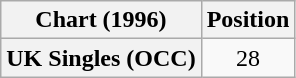<table class="wikitable plainrowheaders" style="text-align:center">
<tr>
<th>Chart (1996)</th>
<th>Position</th>
</tr>
<tr>
<th scope="row">UK Singles (OCC)</th>
<td>28</td>
</tr>
</table>
